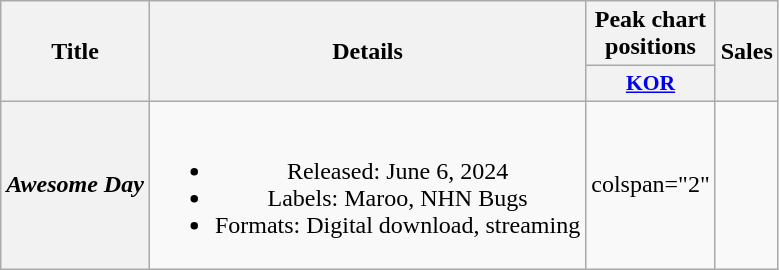<table class="wikitable plainrowheaders" style="text-align:center">
<tr>
<th rowspan="2" scope="col">Title</th>
<th rowspan="2" scope="col">Details</th>
<th colspan="1" scope="col">Peak chart positions</th>
<th rowspan="2" scope="col">Sales</th>
</tr>
<tr>
<th scope="col" style="width:2.7em;font-size:90%"><a href='#'>KOR</a><br></th>
</tr>
<tr>
<th scope="row"><em>Awesome Day</em></th>
<td><br><ul><li>Released: June 6, 2024</li><li>Labels: Maroo, NHN Bugs</li><li>Formats: Digital download, streaming</li></ul></td>
<td>colspan="2" </td>
</tr>
</table>
